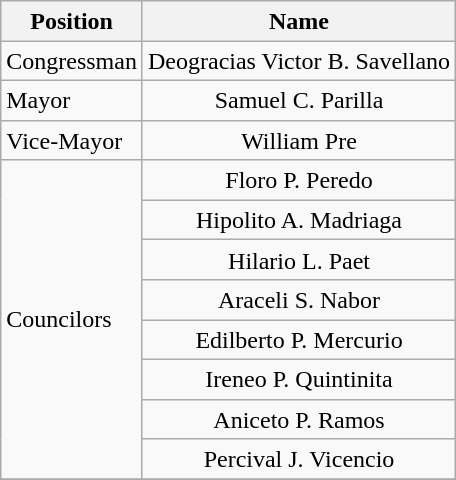<table class="wikitable" style="line-height:1.20em; font-size:100%;">
<tr>
<th>Position</th>
<th>Name</th>
</tr>
<tr>
<td>Congressman</td>
<td style="text-align:center;">Deogracias Victor B. Savellano</td>
</tr>
<tr>
<td>Mayor</td>
<td style="text-align:center;">Samuel C. Parilla</td>
</tr>
<tr>
<td>Vice-Mayor</td>
<td style="text-align:center;">William Pre</td>
</tr>
<tr>
<td rowspan=8>Councilors</td>
<td style="text-align:center;">Floro P. Peredo</td>
</tr>
<tr>
<td style="text-align:center;">Hipolito A. Madriaga</td>
</tr>
<tr>
<td style="text-align:center;">Hilario L. Paet</td>
</tr>
<tr>
<td style="text-align:center;">Araceli S. Nabor</td>
</tr>
<tr>
<td style="text-align:center;">Edilberto P. Mercurio</td>
</tr>
<tr>
<td style="text-align:center;">Ireneo P. Quintinita</td>
</tr>
<tr>
<td style="text-align:center;">Aniceto P. Ramos</td>
</tr>
<tr>
<td style="text-align:center;">Percival J. Vicencio</td>
</tr>
<tr>
</tr>
</table>
